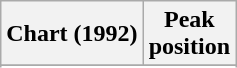<table class="wikitable sortable plainrowheaders" style="text-align:center">
<tr>
<th scope="col">Chart (1992)</th>
<th scope="col">Peak<br>position</th>
</tr>
<tr>
</tr>
<tr>
</tr>
<tr>
</tr>
</table>
